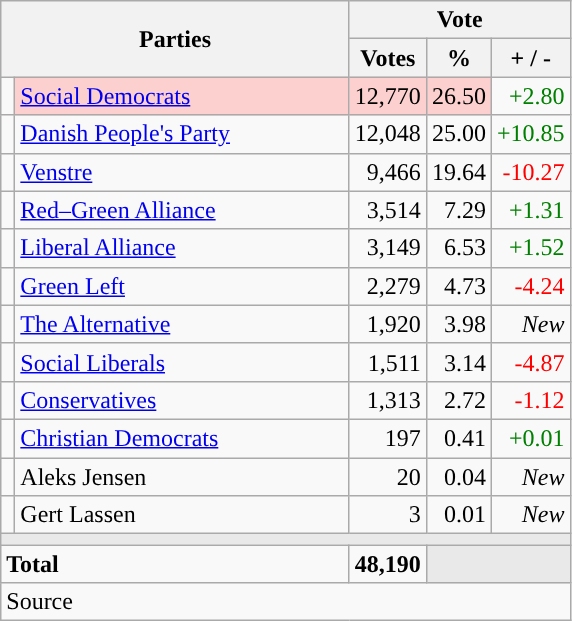<table class="wikitable" style="text-align:right;">
<tr>
<th style="text-align:centre;" rowspan="2" colspan="2" width="225">Parties</th>
<th colspan="3">Vote</th>
</tr>
<tr>
<th width="15">Votes</th>
<th width="15">%</th>
<th width="15">+ / -</th>
</tr>
<tr>
<td width="2" style="color:inherit;background:"></td>
<td bgcolor=#fbd0ce  align="left"><a href='#'>Social Democrats</a></td>
<td bgcolor=#fbd0ce>12,770</td>
<td bgcolor=#fbd0ce>26.50</td>
<td style=color:green;>+2.80</td>
</tr>
<tr>
<td width="2" style="color:inherit;background:"></td>
<td align="left"><a href='#'>Danish People's Party</a></td>
<td>12,048</td>
<td>25.00</td>
<td style=color:green;>+10.85</td>
</tr>
<tr>
<td width="2" style="color:inherit;background:"></td>
<td align="left"><a href='#'>Venstre</a></td>
<td>9,466</td>
<td>19.64</td>
<td style=color:red;>-10.27</td>
</tr>
<tr>
<td width="2" style="color:inherit;background:"></td>
<td align="left"><a href='#'>Red–Green Alliance</a></td>
<td>3,514</td>
<td>7.29</td>
<td style=color:green;>+1.31</td>
</tr>
<tr>
<td width="2" style="color:inherit;background:"></td>
<td align="left"><a href='#'>Liberal Alliance</a></td>
<td>3,149</td>
<td>6.53</td>
<td style=color:green;>+1.52</td>
</tr>
<tr>
<td width="2" style="color:inherit;background:"></td>
<td align="left"><a href='#'>Green Left</a></td>
<td>2,279</td>
<td>4.73</td>
<td style=color:red;>-4.24</td>
</tr>
<tr>
<td width="2" style="color:inherit;background:"></td>
<td align="left"><a href='#'>The Alternative</a></td>
<td>1,920</td>
<td>3.98</td>
<td><em>New</em></td>
</tr>
<tr>
<td width="2" style="color:inherit;background:"></td>
<td align="left"><a href='#'>Social Liberals</a></td>
<td>1,511</td>
<td>3.14</td>
<td style=color:red;>-4.87</td>
</tr>
<tr>
<td width="2" style="color:inherit;background:"></td>
<td align="left"><a href='#'>Conservatives</a></td>
<td>1,313</td>
<td>2.72</td>
<td style=color:red;>-1.12</td>
</tr>
<tr>
<td width="2" style="color:inherit;background:"></td>
<td align="left"><a href='#'>Christian Democrats</a></td>
<td>197</td>
<td>0.41</td>
<td style=color:green;>+0.01</td>
</tr>
<tr>
<td width="2" style="color:inherit;background:"></td>
<td align="left">Aleks Jensen</td>
<td>20</td>
<td>0.04</td>
<td><em>New</em></td>
</tr>
<tr>
<td width="2" style="color:inherit;background:"></td>
<td align="left">Gert Lassen</td>
<td>3</td>
<td>0.01</td>
<td><em>New</em></td>
</tr>
<tr>
<td colspan="7" bgcolor="#E9E9E9"></td>
</tr>
<tr>
<td align="left" colspan="2"><strong>Total</strong></td>
<td><strong>48,190</strong></td>
<td bgcolor="#E9E9E9" colspan="2"></td>
</tr>
<tr>
<td align="left" colspan="6">Source</td>
</tr>
</table>
